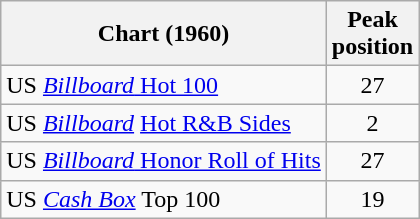<table class="wikitable">
<tr>
<th>Chart (1960)</th>
<th>Peak<br>position</th>
</tr>
<tr>
<td>US <a href='#'><em>Billboard</em> Hot 100</a></td>
<td align="center">27</td>
</tr>
<tr>
<td>US <em><a href='#'>Billboard</a></em> <a href='#'>Hot R&B Sides</a></td>
<td align="center">2</td>
</tr>
<tr>
<td>US <a href='#'><em>Billboard</em> Honor Roll of Hits</a></td>
<td align="center">27</td>
</tr>
<tr>
<td>US <em><a href='#'>Cash Box</a></em> Top 100</td>
<td align="center">19</td>
</tr>
</table>
